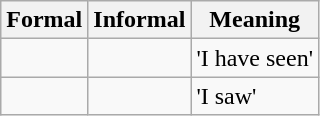<table class="wikitable" border="1">
<tr>
<th>Formal</th>
<th>Informal</th>
<th>Meaning</th>
</tr>
<tr>
<td> </td>
<td></td>
<td>'I have seen'</td>
</tr>
<tr>
<td> </td>
<td></td>
<td>'I saw'</td>
</tr>
</table>
